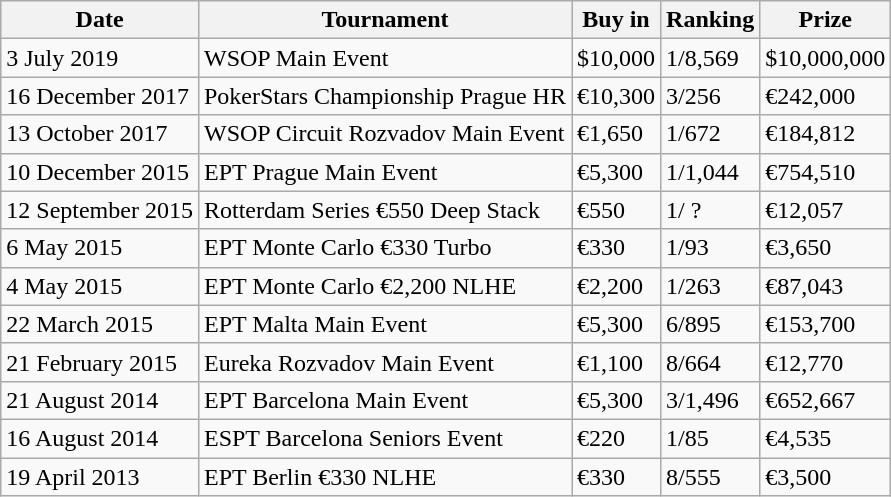<table class="wikitable">
<tr>
<th>Date</th>
<th>Tournament</th>
<th>Buy in</th>
<th>Ranking</th>
<th>Prize</th>
</tr>
<tr>
<td>3 July 2019</td>
<td>WSOP Main Event</td>
<td>$10,000</td>
<td>1/8,569  </td>
<td>$10,000,000</td>
</tr>
<tr>
<td>16 December 2017</td>
<td>PokerStars Championship Prague HR</td>
<td>€10,300</td>
<td>3/256</td>
<td>€242,000</td>
</tr>
<tr>
<td>13 October 2017</td>
<td>WSOP Circuit Rozvadov Main Event</td>
<td>€1,650</td>
<td>1/672</td>
<td>€184,812</td>
</tr>
<tr>
<td>10 December 2015</td>
<td>EPT Prague Main Event</td>
<td>€5,300</td>
<td>1/1,044</td>
<td>€754,510</td>
</tr>
<tr>
<td>12 September 2015</td>
<td>Rotterdam Series €550 Deep Stack   </td>
<td>€550</td>
<td>1/ ?</td>
<td>€12,057   </td>
</tr>
<tr>
<td>6 May 2015</td>
<td>EPT Monte Carlo €330 Turbo</td>
<td>€330</td>
<td>1/93</td>
<td>€3,650</td>
</tr>
<tr>
<td>4 May 2015</td>
<td>EPT Monte Carlo €2,200 NLHE</td>
<td>€2,200</td>
<td>1/263</td>
<td>€87,043</td>
</tr>
<tr>
<td>22 March 2015  </td>
<td>EPT Malta Main Event   </td>
<td>€5,300</td>
<td>6/895</td>
<td>€153,700  </td>
</tr>
<tr>
<td>21 February 2015</td>
<td>Eureka Rozvadov Main Event</td>
<td>€1,100</td>
<td>8/664   </td>
<td>€12,770</td>
</tr>
<tr>
<td>21 August 2014</td>
<td>EPT Barcelona Main Event     </td>
<td>€5,300</td>
<td>3/1,496</td>
<td>€652,667   </td>
</tr>
<tr>
<td>16 August 2014</td>
<td>ESPT Barcelona Seniors Event</td>
<td>€220</td>
<td>1/85</td>
<td>€4,535</td>
</tr>
<tr>
<td>19 April 2013</td>
<td>EPT Berlin €330 NLHE   </td>
<td>€330</td>
<td>8/555</td>
<td>€3,500</td>
</tr>
</table>
